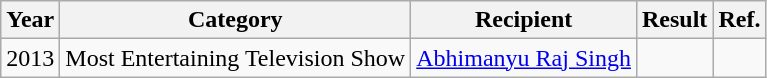<table class="wikitable">
<tr>
<th>Year</th>
<th>Category</th>
<th>Recipient</th>
<th>Result</th>
<th>Ref.</th>
</tr>
<tr>
<td>2013</td>
<td>Most Entertaining Television Show</td>
<td><a href='#'>Abhimanyu Raj Singh</a></td>
<td></td>
<td></td>
</tr>
</table>
